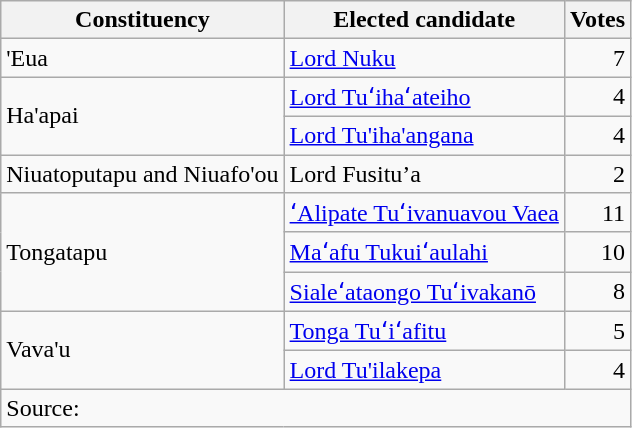<table class=wikitable style=text-align:left>
<tr>
<th>Constituency</th>
<th>Elected candidate</th>
<th>Votes</th>
</tr>
<tr>
<td>'Eua</td>
<td><a href='#'>Lord Nuku</a></td>
<td align=right>7</td>
</tr>
<tr>
<td rowspan=2>Ha'apai</td>
<td><a href='#'>Lord Tuʻihaʻateiho</a></td>
<td align=right>4</td>
</tr>
<tr>
<td><a href='#'>Lord Tu'iha'angana</a></td>
<td align=right>4</td>
</tr>
<tr>
<td>Niuatoputapu and Niuafo'ou</td>
<td>Lord Fusitu’a</td>
<td align=right>2</td>
</tr>
<tr>
<td rowspan=3>Tongatapu</td>
<td><a href='#'>ʻAlipate Tuʻivanuavou Vaea</a></td>
<td align=right>11</td>
</tr>
<tr>
<td><a href='#'>Maʻafu Tukuiʻaulahi</a></td>
<td align=right>10</td>
</tr>
<tr>
<td><a href='#'>Sialeʻataongo Tuʻivakanō</a></td>
<td align=right>8</td>
</tr>
<tr>
<td rowspan=2>Vava'u</td>
<td><a href='#'>Tonga Tuʻiʻafitu</a></td>
<td align=right>5</td>
</tr>
<tr>
<td><a href='#'>Lord Tu'ilakepa</a></td>
<td align=right>4</td>
</tr>
<tr>
<td align=left colspan=3>Source: </td>
</tr>
</table>
